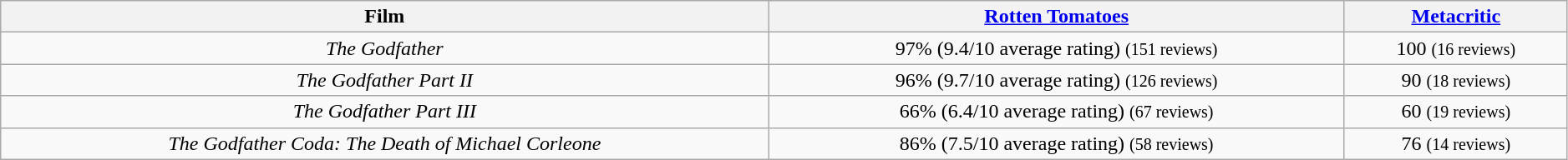<table class="wikitable" style="width:99%; text-align:center;">
<tr>
<th>Film</th>
<th><a href='#'>Rotten Tomatoes</a></th>
<th><a href='#'>Metacritic</a></th>
</tr>
<tr>
<td><em>The Godfather</em></td>
<td>97% (9.4/10 average rating) <small>(151 reviews)</small></td>
<td>100 <small>(16 reviews)</small></td>
</tr>
<tr>
<td><em>The Godfather Part II</em></td>
<td>96% (9.7/10 average rating) <small>(126 reviews)</small></td>
<td>90 <small>(18 reviews)</small></td>
</tr>
<tr>
<td><em>The Godfather Part III</em></td>
<td>66% (6.4/10 average rating) <small>(67 reviews)</small></td>
<td>60 <small>(19 reviews)</small></td>
</tr>
<tr>
<td><em>The Godfather Coda: The Death of Michael Corleone</em><br></td>
<td>86% (7.5/10 average rating) <small>(58 reviews)</small></td>
<td>76 <small>(14 reviews)</small></td>
</tr>
</table>
